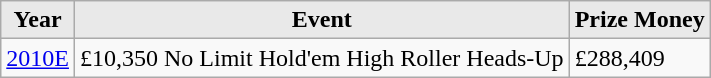<table class="wikitable">
<tr>
<th style="background: #E9E9E9;">Year</th>
<th style="background: #E9E9E9;">Event</th>
<th style="background: #E9E9E9;">Prize Money</th>
</tr>
<tr>
<td><a href='#'>2010E</a></td>
<td>£10,350 No Limit Hold'em High Roller Heads-Up</td>
<td>£288,409</td>
</tr>
</table>
